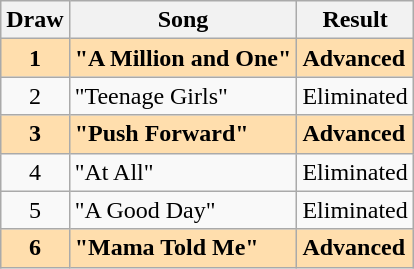<table class="sortable wikitable" style="margin: 1em auto 1em auto; text-align:center">
<tr>
<th>Draw</th>
<th>Song</th>
<th>Result</th>
</tr>
<tr style="font-weight:bold; background:navajowhite;">
<td>1</td>
<td align="left">"A Million and One"</td>
<td align="left">Advanced</td>
</tr>
<tr>
<td>2</td>
<td align="left">"Teenage Girls"</td>
<td align="left">Eliminated</td>
</tr>
<tr style="font-weight:bold; background:navajowhite;">
<td>3</td>
<td align="left">"Push Forward"</td>
<td align="left">Advanced</td>
</tr>
<tr>
<td>4</td>
<td align="left">"At All"</td>
<td align="left">Eliminated</td>
</tr>
<tr>
<td>5</td>
<td align="left">"A Good Day"</td>
<td align="left">Eliminated</td>
</tr>
<tr style="font-weight:bold; background:navajowhite;">
<td>6</td>
<td align="left">"Mama Told Me"</td>
<td align="left">Advanced</td>
</tr>
</table>
